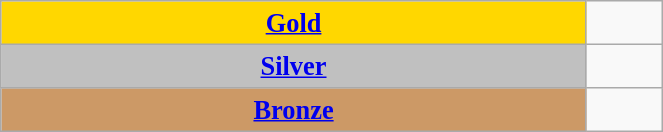<table class="wikitable" style=" text-align:center; font-size:110%;" width="35%">
<tr>
<td bgcolor="gold"><strong><a href='#'>Gold</a></strong></td>
<td></td>
</tr>
<tr>
<td bgcolor="silver"><strong><a href='#'>Silver</a></strong></td>
<td></td>
</tr>
<tr>
<td bgcolor="CC9966"><strong><a href='#'>Bronze</a></strong></td>
<td></td>
</tr>
</table>
